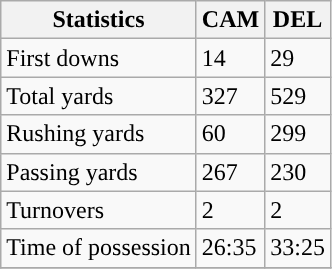<table class="wikitable" style="float: left;">
<tr>
<th>Statistics</th>
<th>CAM</th>
<th>DEL</th>
</tr>
<tr>
<td>First downs</td>
<td>14</td>
<td>29</td>
</tr>
<tr>
<td>Total yards</td>
<td>327</td>
<td>529</td>
</tr>
<tr>
<td>Rushing yards</td>
<td>60</td>
<td>299</td>
</tr>
<tr>
<td>Passing yards</td>
<td>267</td>
<td>230</td>
</tr>
<tr>
<td>Turnovers</td>
<td>2</td>
<td>2</td>
</tr>
<tr>
<td>Time of possession</td>
<td>26:35</td>
<td>33:25</td>
</tr>
<tr>
</tr>
</table>
